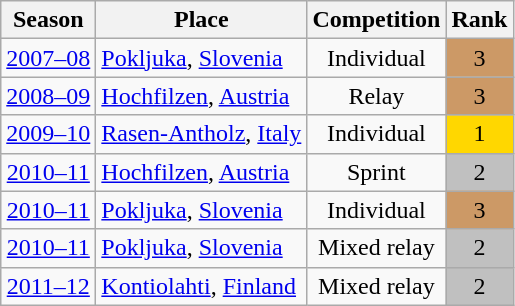<table class="wikitable sortable" style="text-align: center;">
<tr>
<th>Season</th>
<th>Place</th>
<th>Competition</th>
<th>Rank</th>
</tr>
<tr>
<td><a href='#'>2007–08</a></td>
<td align="left"> <a href='#'>Pokljuka</a>, <a href='#'>Slovenia</a></td>
<td>Individual</td>
<td bgcolor="cc9966">3</td>
</tr>
<tr>
<td><a href='#'>2008–09</a></td>
<td align="left"> <a href='#'>Hochfilzen</a>, <a href='#'>Austria</a></td>
<td>Relay</td>
<td bgcolor="cc9966">3</td>
</tr>
<tr>
<td><a href='#'>2009–10</a></td>
<td align="left"> <a href='#'>Rasen-Antholz</a>, <a href='#'>Italy</a></td>
<td>Individual</td>
<td bgcolor="gold">1</td>
</tr>
<tr>
<td><a href='#'>2010–11</a></td>
<td align="left"> <a href='#'>Hochfilzen</a>, <a href='#'>Austria</a></td>
<td>Sprint</td>
<td bgcolor=silver>2</td>
</tr>
<tr>
<td><a href='#'>2010–11</a></td>
<td align="left"> <a href='#'>Pokljuka</a>, <a href='#'>Slovenia</a></td>
<td>Individual</td>
<td bgcolor="cc9966">3</td>
</tr>
<tr>
<td><a href='#'>2010–11</a></td>
<td align="left"> <a href='#'>Pokljuka</a>, <a href='#'>Slovenia</a></td>
<td>Mixed relay</td>
<td bgcolor=silver>2</td>
</tr>
<tr>
<td><a href='#'>2011–12</a></td>
<td align="left"> <a href='#'>Kontiolahti</a>, <a href='#'>Finland</a></td>
<td>Mixed relay</td>
<td bgcolor=silver>2</td>
</tr>
</table>
